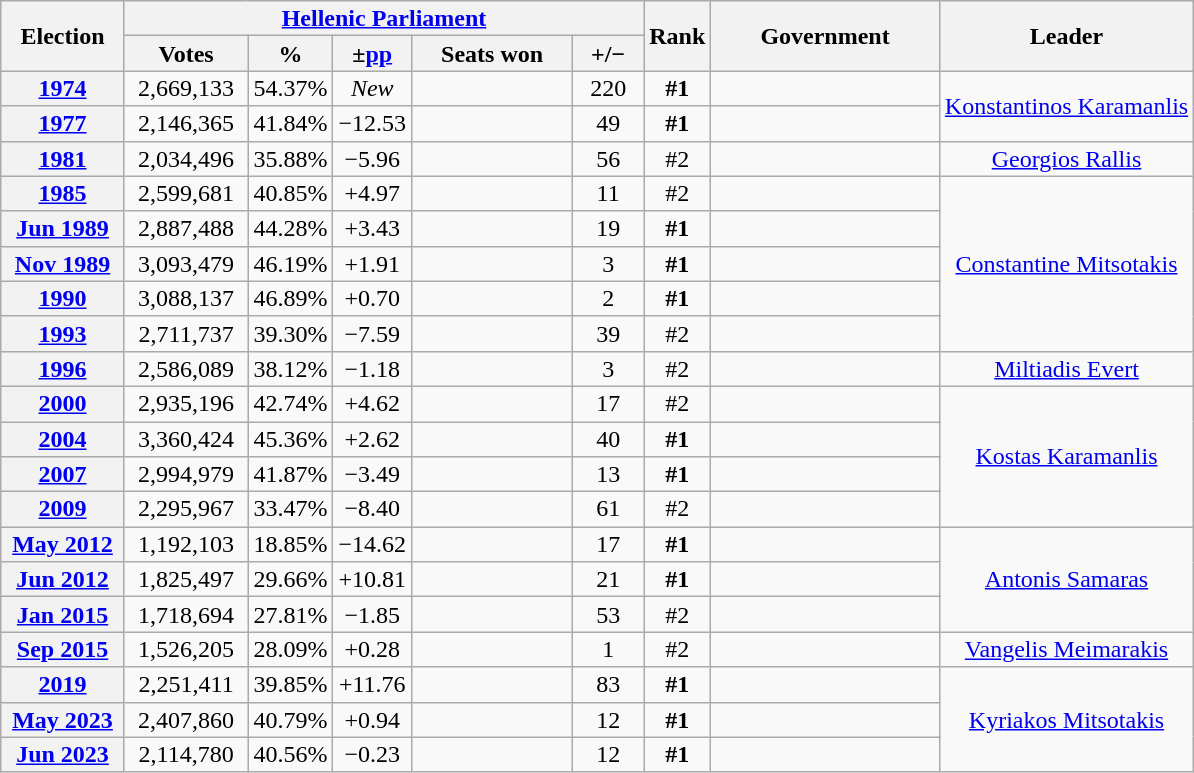<table class="wikitable" style="text-align:center; line-height:16px;">
<tr>
<th rowspan="2" style="width:75px;">Election</th>
<th colspan="5"><a href='#'>Hellenic Parliament</a></th>
<th rowspan="2" style="width:30px;">Rank</th>
<th rowspan="2" style="width:145px;">Government</th>
<th rowspan="2">Leader</th>
</tr>
<tr>
<th style="width:75px;">Votes</th>
<th style="width:45px;">%</th>
<th style="width:45px;">±<a href='#'>pp</a></th>
<th style="width:100px;">Seats won</th>
<th style="width:40px;">+/−</th>
</tr>
<tr>
<th align="center"><a href='#'>1974</a></th>
<td>2,669,133</td>
<td>54.37%</td>
<td><em>New</em></td>
<td></td>
<td> 220</td>
<td><strong>#1</strong></td>
<td></td>
<td rowspan=2><a href='#'>Konstantinos Karamanlis</a></td>
</tr>
<tr>
<th align="center"><a href='#'>1977</a></th>
<td>2,146,365</td>
<td>41.84%</td>
<td>−12.53</td>
<td></td>
<td> 49</td>
<td><strong>#1</strong></td>
<td></td>
</tr>
<tr>
<th align="center"><a href='#'>1981</a></th>
<td>2,034,496</td>
<td>35.88%</td>
<td>−5.96</td>
<td></td>
<td> 56</td>
<td>#2</td>
<td></td>
<td><a href='#'>Georgios Rallis</a></td>
</tr>
<tr>
<th align="center"><a href='#'>1985</a></th>
<td>2,599,681</td>
<td>40.85%</td>
<td>+4.97</td>
<td></td>
<td> 11</td>
<td>#2</td>
<td></td>
<td rowspan=5><a href='#'>Constantine Mitsotakis</a></td>
</tr>
<tr>
<th align="center"><a href='#'>Jun 1989</a></th>
<td>2,887,488</td>
<td>44.28%</td>
<td>+3.43</td>
<td></td>
<td> 19</td>
<td><strong>#1</strong></td>
<td></td>
</tr>
<tr>
<th align="center"><a href='#'>Nov 1989</a></th>
<td>3,093,479</td>
<td>46.19%</td>
<td>+1.91</td>
<td></td>
<td> 3</td>
<td><strong>#1</strong></td>
<td></td>
</tr>
<tr>
<th align="center"><a href='#'>1990</a></th>
<td>3,088,137</td>
<td>46.89%</td>
<td>+0.70</td>
<td></td>
<td> 2</td>
<td><strong>#1</strong></td>
<td></td>
</tr>
<tr>
<th align="center"><a href='#'>1993</a></th>
<td>2,711,737</td>
<td>39.30%</td>
<td>−7.59</td>
<td></td>
<td> 39</td>
<td>#2</td>
<td></td>
</tr>
<tr>
<th align="center"><a href='#'>1996</a></th>
<td>2,586,089</td>
<td>38.12%</td>
<td>−1.18</td>
<td></td>
<td> 3</td>
<td>#2</td>
<td></td>
<td><a href='#'>Miltiadis Evert</a></td>
</tr>
<tr>
<th align="center"><a href='#'>2000</a></th>
<td>2,935,196</td>
<td>42.74%</td>
<td>+4.62</td>
<td></td>
<td> 17</td>
<td>#2</td>
<td></td>
<td rowspan=4><a href='#'>Kostas Karamanlis</a></td>
</tr>
<tr>
<th align="center"><a href='#'>2004</a></th>
<td>3,360,424</td>
<td>45.36%</td>
<td>+2.62</td>
<td></td>
<td> 40</td>
<td><strong>#1</strong></td>
<td></td>
</tr>
<tr>
<th align="center"><a href='#'>2007</a></th>
<td>2,994,979</td>
<td>41.87%</td>
<td>−3.49</td>
<td></td>
<td> 13</td>
<td><strong>#1</strong></td>
<td></td>
</tr>
<tr>
<th align="center"><a href='#'>2009</a></th>
<td>2,295,967</td>
<td>33.47%</td>
<td>−8.40</td>
<td></td>
<td> 61</td>
<td>#2</td>
<td></td>
</tr>
<tr>
<th align="center"><a href='#'>May 2012</a></th>
<td>1,192,103</td>
<td>18.85%</td>
<td>−14.62</td>
<td></td>
<td> 17</td>
<td><strong>#1</strong></td>
<td></td>
<td rowspan=3><a href='#'>Antonis Samaras</a></td>
</tr>
<tr>
<th align="center"><a href='#'>Jun 2012</a></th>
<td>1,825,497</td>
<td>29.66%</td>
<td>+10.81</td>
<td></td>
<td> 21</td>
<td><strong>#1</strong></td>
<td></td>
</tr>
<tr>
<th align="center"><a href='#'>Jan 2015</a></th>
<td>1,718,694</td>
<td>27.81%</td>
<td>−1.85</td>
<td></td>
<td> 53</td>
<td>#2</td>
<td></td>
</tr>
<tr>
<th align="center"><a href='#'>Sep 2015</a></th>
<td>1,526,205</td>
<td>28.09%</td>
<td>+0.28</td>
<td></td>
<td> 1</td>
<td>#2</td>
<td></td>
<td><a href='#'>Vangelis Meimarakis</a></td>
</tr>
<tr>
<th align="center"><a href='#'>2019</a></th>
<td>2,251,411</td>
<td>39.85%</td>
<td>+11.76</td>
<td></td>
<td> 83</td>
<td><strong>#1</strong></td>
<td></td>
<td rowspan="3"><a href='#'>Kyriakos Mitsotakis</a></td>
</tr>
<tr>
<th><a href='#'>May 2023</a></th>
<td>2,407,860</td>
<td>40.79%</td>
<td>+0.94</td>
<td></td>
<td> 12</td>
<td><strong>#1</strong></td>
<td></td>
</tr>
<tr>
<th><a href='#'>Jun 2023</a></th>
<td>2,114,780</td>
<td>40.56%</td>
<td>−0.23</td>
<td></td>
<td> 12</td>
<td><strong>#1</strong></td>
<td></td>
</tr>
</table>
